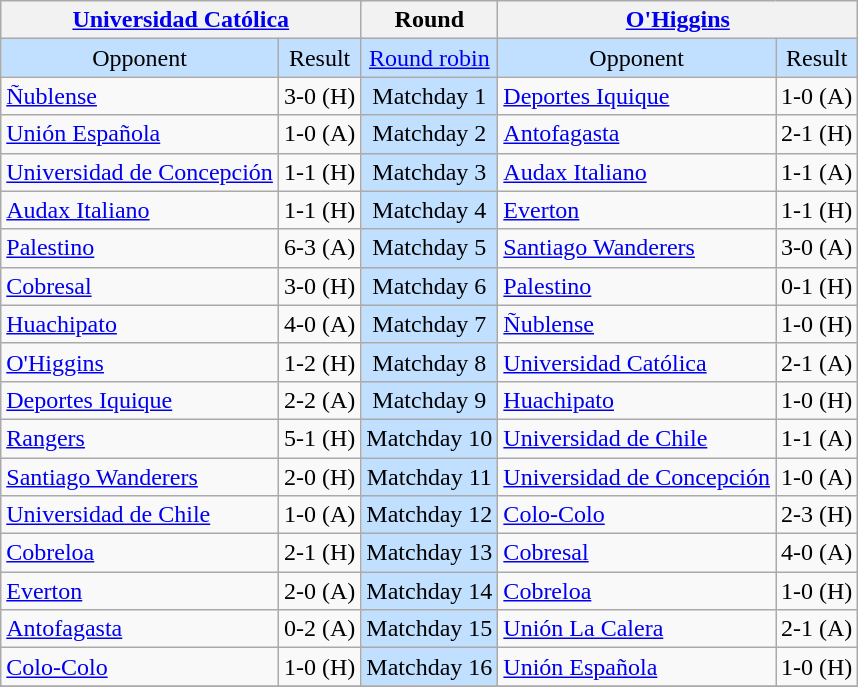<table class="wikitable" style="text-align:center">
<tr>
<th colspan=4> <a href='#'>Universidad Católica</a></th>
<th>Round</th>
<th colspan=4> <a href='#'>O'Higgins</a></th>
</tr>
<tr style="background:#c1e0ff">
<td>Opponent</td>
<td colspan=3>Result</td>
<td><a href='#'>Round robin</a></td>
<td>Opponent</td>
<td colspan=3>Result</td>
</tr>
<tr>
<td align=left> <a href='#'>Ñublense</a></td>
<td colspan=3>3-0 (H)</td>
<td style="background:#c1e0ff">Matchday 1</td>
<td align=left> <a href='#'>Deportes Iquique</a></td>
<td colspan=3>1-0 (A)</td>
</tr>
<tr>
<td align=left> <a href='#'>Unión Española</a></td>
<td colspan=3>1-0 (A)</td>
<td style="background:#c1e0ff">Matchday 2</td>
<td align=left> <a href='#'>Antofagasta</a></td>
<td colspan=3>2-1 (H)</td>
</tr>
<tr>
<td align=left> <a href='#'>Universidad de Concepción</a></td>
<td colspan=3>1-1 (H)</td>
<td style="background:#c1e0ff">Matchday 3</td>
<td align=left> <a href='#'>Audax Italiano</a></td>
<td colspan=3>1-1 (A)</td>
</tr>
<tr>
<td align=left> <a href='#'>Audax Italiano</a></td>
<td colspan=3>1-1 (H)</td>
<td style="background:#c1e0ff">Matchday 4</td>
<td align=left> <a href='#'>Everton</a></td>
<td colspan=3>1-1 (H)</td>
</tr>
<tr>
<td align=left> <a href='#'>Palestino</a></td>
<td colspan=3>6-3 (A)</td>
<td style="background:#c1e0ff">Matchday 5</td>
<td align=left> <a href='#'>Santiago Wanderers</a></td>
<td colspan=3>3-0 (A) </td>
</tr>
<tr>
<td align=left> <a href='#'>Cobresal</a></td>
<td colspan=3>3-0 (H)</td>
<td style="background:#c1e0ff">Matchday 6</td>
<td align=left> <a href='#'>Palestino</a></td>
<td colspan=3>0-1 (H)</td>
</tr>
<tr>
<td align=left> <a href='#'>Huachipato</a></td>
<td colspan=3>4-0 (A)</td>
<td style="background:#c1e0ff">Matchday 7</td>
<td align=left> <a href='#'>Ñublense</a></td>
<td colspan=3>1-0 (H)</td>
</tr>
<tr>
<td align=left> <a href='#'>O'Higgins</a></td>
<td colspan=3>1-2 (H)</td>
<td style="background:#c1e0ff">Matchday 8</td>
<td align=left> <a href='#'>Universidad Católica</a></td>
<td colspan=3>2-1 (A)</td>
</tr>
<tr>
<td align=left> <a href='#'>Deportes Iquique</a></td>
<td colspan=3>2-2 (A)</td>
<td style="background:#c1e0ff">Matchday 9</td>
<td align=left> <a href='#'>Huachipato</a></td>
<td colspan=3>1-0 (H)</td>
</tr>
<tr>
<td align=left> <a href='#'>Rangers</a></td>
<td colspan=3>5-1 (H)</td>
<td style="background:#c1e0ff">Matchday 10</td>
<td align=left> <a href='#'>Universidad de Chile</a></td>
<td colspan=3>1-1 (A)</td>
</tr>
<tr>
<td align=left> <a href='#'>Santiago Wanderers</a></td>
<td colspan=3>2-0 (H)</td>
<td style="background:#c1e0ff">Matchday 11</td>
<td align=left> <a href='#'>Universidad de Concepción</a></td>
<td colspan=3>1-0 (A)</td>
</tr>
<tr>
<td align=left> <a href='#'>Universidad de Chile</a></td>
<td colspan=3>1-0 (A) </td>
<td style="background:#c1e0ff">Matchday 12</td>
<td align=left> <a href='#'>Colo-Colo</a></td>
<td colspan=3>2-3 (H)</td>
</tr>
<tr>
<td align=left> <a href='#'>Cobreloa</a></td>
<td colspan=3>2-1 (H)</td>
<td style="background:#c1e0ff">Matchday 13</td>
<td align=left> <a href='#'>Cobresal</a></td>
<td colspan=3>4-0 (A)</td>
</tr>
<tr>
<td align=left> <a href='#'>Everton</a></td>
<td colspan=3>2-0 (A)</td>
<td style="background:#c1e0ff">Matchday 14</td>
<td align=left> <a href='#'>Cobreloa</a></td>
<td colspan=3>1-0 (H)</td>
</tr>
<tr>
<td align=left> <a href='#'>Antofagasta</a></td>
<td colspan=3>0-2 (A)</td>
<td style="background:#c1e0ff">Matchday 15</td>
<td align=left> <a href='#'>Unión La Calera</a></td>
<td colspan=3>2-1 (A)</td>
</tr>
<tr>
<td align=left> <a href='#'>Colo-Colo</a></td>
<td colspan=3>1-0 (H)</td>
<td style="background:#c1e0ff">Matchday 16</td>
<td align=left> <a href='#'>Unión Española</a></td>
<td colspan=3>1-0 (H)</td>
</tr>
<tr>
</tr>
</table>
